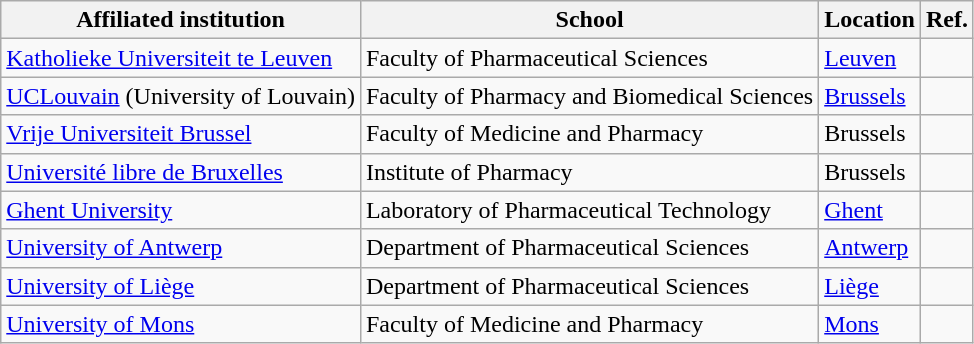<table class="wikitable sortable">
<tr>
<th>Affiliated institution</th>
<th>School</th>
<th>Location</th>
<th>Ref.</th>
</tr>
<tr>
<td><a href='#'>Katholieke Universiteit te Leuven</a></td>
<td>Faculty of Pharmaceutical Sciences</td>
<td><a href='#'>Leuven</a></td>
<td></td>
</tr>
<tr>
<td><a href='#'>UCLouvain</a> (University of Louvain)</td>
<td>Faculty of Pharmacy and Biomedical Sciences</td>
<td><a href='#'>Brussels</a></td>
<td></td>
</tr>
<tr>
<td><a href='#'>Vrije Universiteit Brussel</a></td>
<td>Faculty of Medicine and Pharmacy</td>
<td>Brussels</td>
<td></td>
</tr>
<tr>
<td><a href='#'>Université libre de Bruxelles</a></td>
<td>Institute of Pharmacy</td>
<td>Brussels</td>
<td></td>
</tr>
<tr>
<td><a href='#'>Ghent University</a></td>
<td>Laboratory of Pharmaceutical Technology</td>
<td><a href='#'>Ghent</a></td>
<td></td>
</tr>
<tr>
<td><a href='#'>University of Antwerp</a></td>
<td>Department of Pharmaceutical Sciences</td>
<td><a href='#'>Antwerp</a></td>
<td></td>
</tr>
<tr>
<td><a href='#'>University of Liège</a></td>
<td>Department of Pharmaceutical Sciences</td>
<td><a href='#'>Liège</a></td>
<td></td>
</tr>
<tr>
<td><a href='#'>University of Mons</a></td>
<td>Faculty of Medicine and Pharmacy</td>
<td><a href='#'>Mons</a></td>
<td></td>
</tr>
</table>
